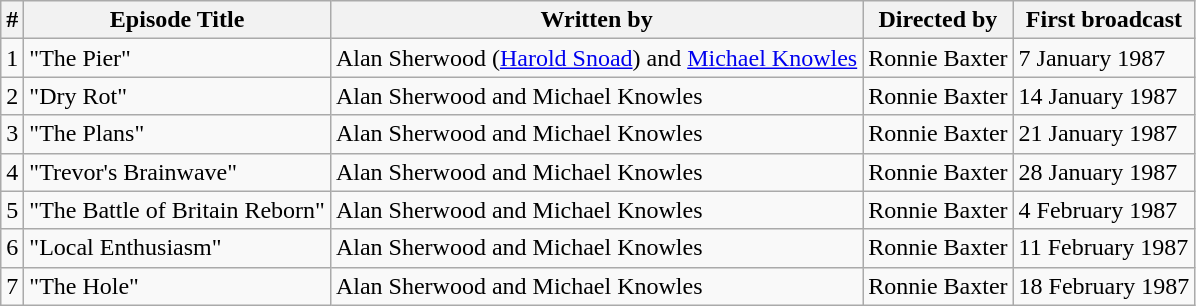<table class="wikitable">
<tr>
<th>#</th>
<th>Episode Title</th>
<th>Written by</th>
<th>Directed by</th>
<th>First broadcast</th>
</tr>
<tr>
<td>1</td>
<td>"The Pier"</td>
<td>Alan Sherwood (<a href='#'>Harold Snoad</a>) and <a href='#'>Michael Knowles</a></td>
<td>Ronnie Baxter</td>
<td>7 January 1987</td>
</tr>
<tr>
<td>2</td>
<td>"Dry Rot"</td>
<td>Alan Sherwood and Michael Knowles</td>
<td>Ronnie Baxter</td>
<td>14 January 1987</td>
</tr>
<tr>
<td>3</td>
<td>"The Plans"</td>
<td>Alan Sherwood and Michael Knowles</td>
<td>Ronnie Baxter</td>
<td>21 January 1987</td>
</tr>
<tr>
<td>4</td>
<td>"Trevor's Brainwave"</td>
<td>Alan Sherwood and Michael Knowles</td>
<td>Ronnie Baxter</td>
<td>28 January 1987</td>
</tr>
<tr>
<td>5</td>
<td>"The Battle of Britain Reborn"</td>
<td>Alan Sherwood and Michael Knowles</td>
<td>Ronnie Baxter</td>
<td>4 February 1987</td>
</tr>
<tr>
<td>6</td>
<td>"Local Enthusiasm"</td>
<td>Alan Sherwood and Michael Knowles</td>
<td>Ronnie Baxter</td>
<td>11 February 1987</td>
</tr>
<tr>
<td>7</td>
<td>"The Hole"</td>
<td>Alan Sherwood and Michael Knowles</td>
<td>Ronnie Baxter</td>
<td>18 February 1987</td>
</tr>
</table>
